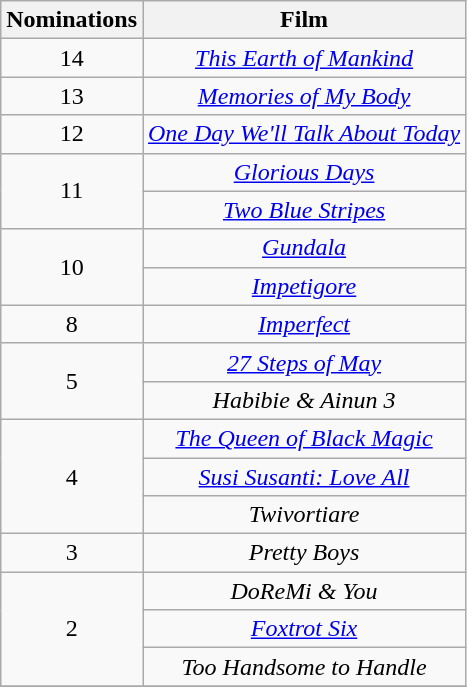<table class="wikitable plainrowheaders" style="text-align:center;">
<tr>
<th scope="col" style="width:55px;">Nominations</th>
<th scope="col" style="text-align:center;">Film</th>
</tr>
<tr>
<td>14</td>
<td><em><a href='#'>This Earth of Mankind</a></em></td>
</tr>
<tr>
<td>13</td>
<td><em><a href='#'>Memories of My Body</a></em></td>
</tr>
<tr>
<td>12</td>
<td><em><a href='#'>One Day We'll Talk About Today</a></em></td>
</tr>
<tr>
<td rowspan="2">11</td>
<td><em><a href='#'>Glorious Days</a></em></td>
</tr>
<tr>
<td><em><a href='#'>Two Blue Stripes</a></em></td>
</tr>
<tr>
<td rowspan="2">10</td>
<td><em><a href='#'>Gundala</a></em></td>
</tr>
<tr>
<td><em><a href='#'>Impetigore</a></em></td>
</tr>
<tr>
<td>8</td>
<td><em><a href='#'>Imperfect</a></em></td>
</tr>
<tr>
<td rowspan="2">5</td>
<td><em><a href='#'>27 Steps of May</a></em></td>
</tr>
<tr>
<td><em>Habibie & Ainun 3</em></td>
</tr>
<tr>
<td rowspan="3">4</td>
<td><em><a href='#'>The Queen of Black Magic</a></em></td>
</tr>
<tr>
<td><em><a href='#'>Susi Susanti: Love All</a></em></td>
</tr>
<tr>
<td><em>Twivortiare</em></td>
</tr>
<tr>
<td>3</td>
<td><em>Pretty Boys</em></td>
</tr>
<tr>
<td rowspan="3">2</td>
<td><em>DoReMi & You</em></td>
</tr>
<tr>
<td><em><a href='#'>Foxtrot Six</a></em></td>
</tr>
<tr>
<td><em>Too Handsome to Handle</em></td>
</tr>
<tr>
</tr>
</table>
